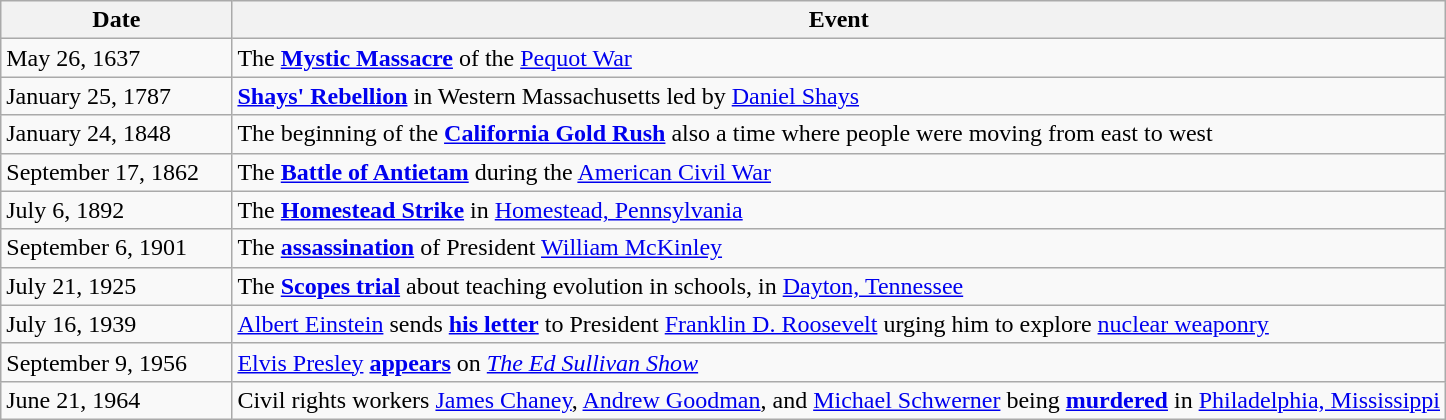<table class="wikitable">
<tr>
<th width="16%">Date</th>
<th>Event</th>
</tr>
<tr>
<td>May 26, 1637</td>
<td>The <strong><a href='#'>Mystic Massacre</a></strong> of the <a href='#'>Pequot War</a></td>
</tr>
<tr>
<td>January 25, 1787</td>
<td><strong><a href='#'>Shays' Rebellion</a></strong> in Western Massachusetts led by <a href='#'>Daniel Shays</a></td>
</tr>
<tr>
<td>January 24, 1848</td>
<td>The beginning of the <strong><a href='#'>California Gold Rush</a></strong> also a time where people were moving from east to west</td>
</tr>
<tr>
<td>September 17, 1862</td>
<td>The <strong><a href='#'>Battle of Antietam</a></strong> during the <a href='#'>American Civil War</a></td>
</tr>
<tr>
<td>July 6, 1892</td>
<td>The <strong><a href='#'>Homestead Strike</a></strong> in <a href='#'>Homestead, Pennsylvania</a></td>
</tr>
<tr>
<td>September 6, 1901</td>
<td>The <strong><a href='#'>assassination</a></strong> of President <a href='#'>William McKinley</a></td>
</tr>
<tr>
<td>July 21, 1925</td>
<td>The <strong><a href='#'>Scopes trial</a></strong> about teaching evolution in schools, in <a href='#'>Dayton, Tennessee</a></td>
</tr>
<tr>
<td>July 16, 1939</td>
<td><a href='#'>Albert Einstein</a> sends <strong><a href='#'>his letter</a></strong> to President <a href='#'>Franklin D. Roosevelt</a> urging him to explore <a href='#'>nuclear weaponry</a></td>
</tr>
<tr>
<td>September 9, 1956</td>
<td><a href='#'>Elvis Presley</a> <strong><a href='#'>appears</a></strong> on <em><a href='#'>The Ed Sullivan Show</a></em></td>
</tr>
<tr>
<td>June 21, 1964</td>
<td>Civil rights workers <a href='#'>James Chaney</a>, <a href='#'>Andrew Goodman</a>, and <a href='#'>Michael Schwerner</a> being <strong><a href='#'>murdered</a></strong> in <a href='#'>Philadelphia, Mississippi</a></td>
</tr>
</table>
